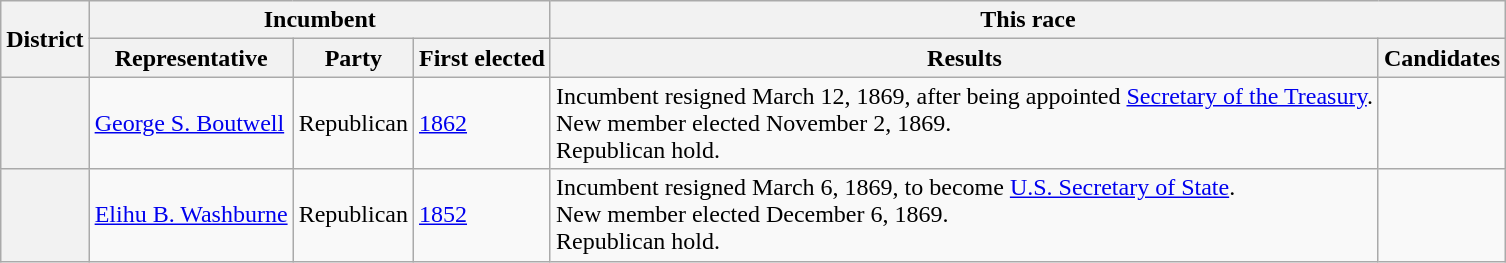<table class=wikitable>
<tr>
<th rowspan=2>District</th>
<th colspan=3>Incumbent</th>
<th colspan=2>This race</th>
</tr>
<tr>
<th>Representative</th>
<th>Party</th>
<th>First elected</th>
<th>Results</th>
<th>Candidates</th>
</tr>
<tr>
<th></th>
<td><a href='#'>George S. Boutwell</a></td>
<td>Republican</td>
<td><a href='#'>1862</a></td>
<td>Incumbent resigned March 12, 1869, after being appointed <a href='#'>Secretary of the Treasury</a>.<br>New member elected November 2, 1869.<br>Republican hold.</td>
<td nowrap></td>
</tr>
<tr>
<th></th>
<td><a href='#'>Elihu B. Washburne</a></td>
<td>Republican</td>
<td><a href='#'>1852</a></td>
<td>Incumbent resigned March 6, 1869, to become <a href='#'>U.S. Secretary of State</a>.<br>New member elected December 6, 1869.<br>Republican hold.</td>
<td nowrap></td>
</tr>
</table>
